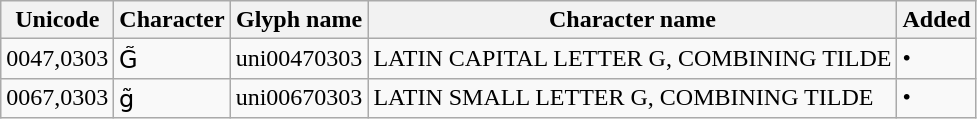<table class="wikitable">
<tr>
<th>Unicode</th>
<th>Character</th>
<th>Glyph name</th>
<th>Character name</th>
<th>Added</th>
</tr>
<tr>
<td>0047,0303</td>
<td>G̃</td>
<td>uni00470303</td>
<td>LATIN CAPITAL LETTER G, COMBINING TILDE</td>
<td>•</td>
</tr>
<tr>
<td>0067,0303</td>
<td>g̃</td>
<td>uni00670303</td>
<td>LATIN SMALL LETTER G, COMBINING TILDE</td>
<td>•</td>
</tr>
</table>
